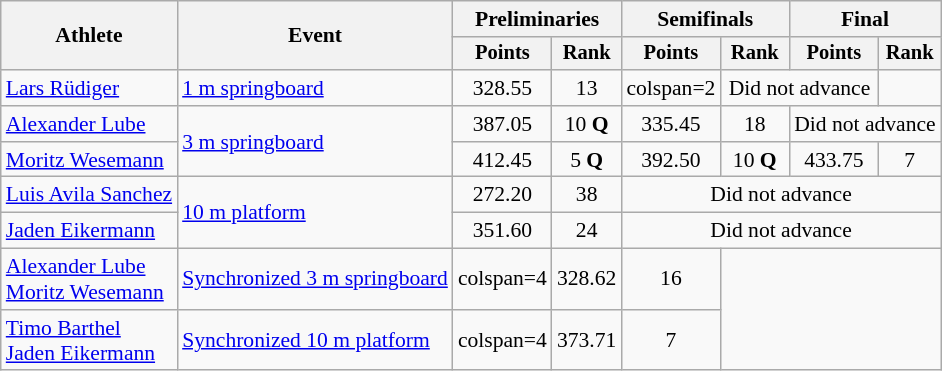<table class="wikitable" style="font-size:90%">
<tr>
<th rowspan="2">Athlete</th>
<th rowspan="2">Event</th>
<th colspan="2">Preliminaries</th>
<th colspan="2">Semifinals</th>
<th colspan="2">Final</th>
</tr>
<tr style="font-size:95%">
<th>Points</th>
<th>Rank</th>
<th>Points</th>
<th>Rank</th>
<th>Points</th>
<th>Rank</th>
</tr>
<tr align=center>
<td align=left><a href='#'>Lars Rüdiger</a></td>
<td align=left><a href='#'>1 m springboard</a></td>
<td>328.55</td>
<td>13</td>
<td>colspan=2</td>
<td colspan=2>Did not advance</td>
</tr>
<tr align=center>
<td align=left><a href='#'>Alexander Lube</a></td>
<td align=left rowspan=2><a href='#'>3 m springboard</a></td>
<td>387.05</td>
<td>10 <strong>Q</strong></td>
<td>335.45</td>
<td>18</td>
<td colspan=2>Did not advance</td>
</tr>
<tr align=center>
<td align=left><a href='#'>Moritz Wesemann</a></td>
<td>412.45</td>
<td>5 <strong>Q</strong></td>
<td>392.50</td>
<td>10 <strong>Q</strong></td>
<td>433.75</td>
<td>7</td>
</tr>
<tr align=center>
<td align=left><a href='#'>Luis Avila Sanchez</a></td>
<td align=left rowspan=2><a href='#'>10 m platform</a></td>
<td>272.20</td>
<td>38</td>
<td colspan=4>Did not advance</td>
</tr>
<tr align=center>
<td align=left><a href='#'>Jaden Eikermann</a></td>
<td>351.60</td>
<td>24</td>
<td colspan=4>Did not advance</td>
</tr>
<tr align=center>
<td align=left><a href='#'>Alexander Lube</a><br><a href='#'>Moritz Wesemann</a></td>
<td align=left><a href='#'>Synchronized 3 m springboard</a></td>
<td>colspan=4</td>
<td>328.62</td>
<td>16</td>
</tr>
<tr align=center>
<td align=left><a href='#'>Timo Barthel</a><br><a href='#'>Jaden Eikermann</a></td>
<td align=left><a href='#'>Synchronized 10 m platform</a></td>
<td>colspan=4</td>
<td>373.71</td>
<td>7</td>
</tr>
</table>
